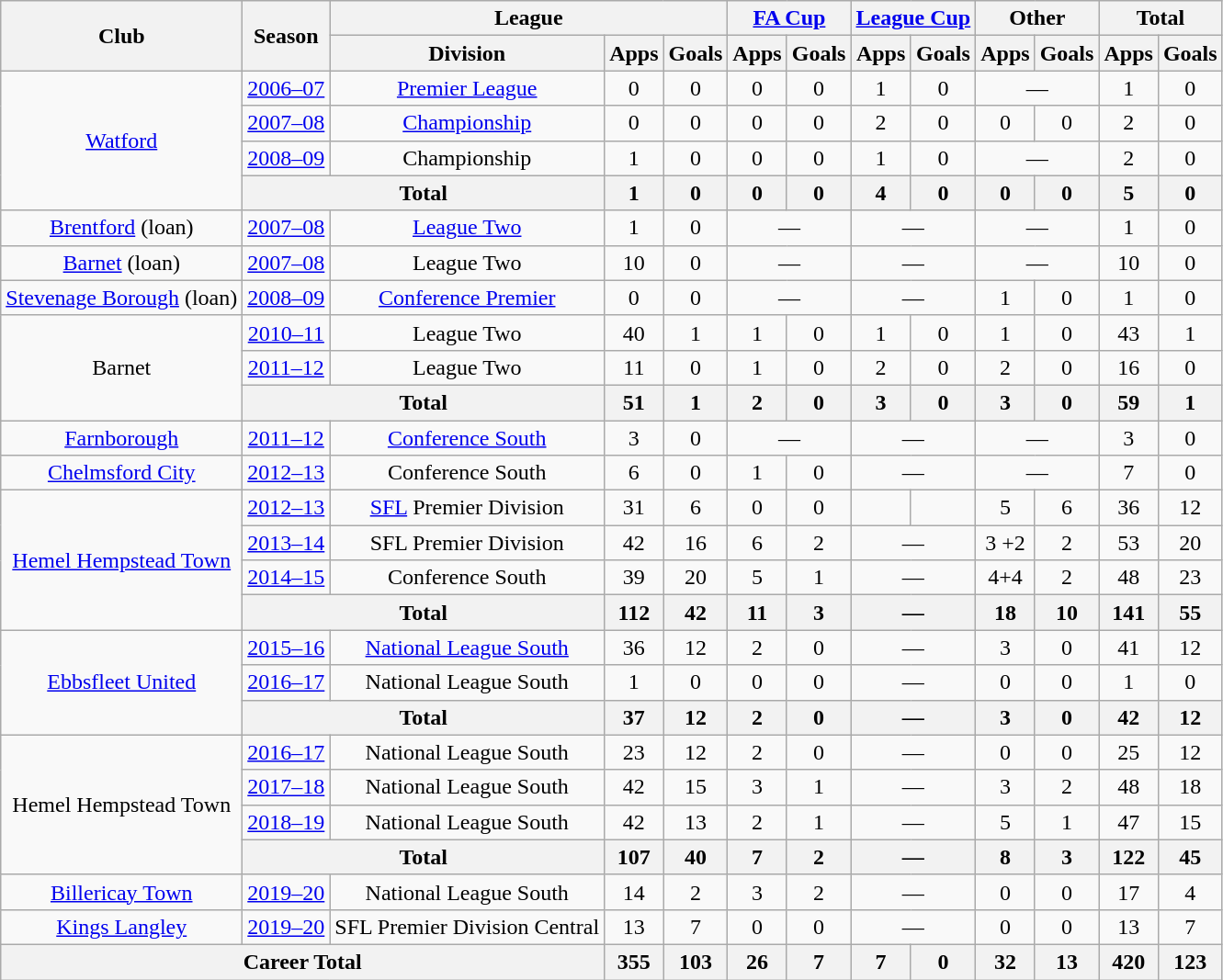<table class="wikitable" style="text-align: center;">
<tr>
<th rowspan="2">Club</th>
<th rowspan="2">Season</th>
<th colspan="3">League</th>
<th colspan="2"><a href='#'>FA Cup</a></th>
<th colspan="2"><a href='#'>League Cup</a></th>
<th colspan="2">Other</th>
<th colspan="2">Total</th>
</tr>
<tr>
<th>Division</th>
<th>Apps</th>
<th>Goals</th>
<th>Apps</th>
<th>Goals</th>
<th>Apps</th>
<th>Goals</th>
<th>Apps</th>
<th>Goals</th>
<th>Apps</th>
<th>Goals</th>
</tr>
<tr>
<td rowspan="4"><a href='#'>Watford</a></td>
<td><a href='#'>2006–07</a></td>
<td><a href='#'>Premier League</a></td>
<td>0</td>
<td>0</td>
<td>0</td>
<td>0</td>
<td>1</td>
<td>0</td>
<td colspan=2>—</td>
<td>1</td>
<td>0</td>
</tr>
<tr>
<td><a href='#'>2007–08</a></td>
<td><a href='#'>Championship</a></td>
<td>0</td>
<td>0</td>
<td>0</td>
<td>0</td>
<td>2</td>
<td>0</td>
<td>0</td>
<td>0</td>
<td>2</td>
<td>0</td>
</tr>
<tr>
<td><a href='#'>2008–09</a></td>
<td>Championship</td>
<td>1</td>
<td>0</td>
<td>0</td>
<td>0</td>
<td>1</td>
<td>0</td>
<td colspan=2>—</td>
<td>2</td>
<td>0</td>
</tr>
<tr>
<th colspan="2">Total</th>
<th>1</th>
<th>0</th>
<th>0</th>
<th>0</th>
<th>4</th>
<th>0</th>
<th>0</th>
<th>0</th>
<th>5</th>
<th>0</th>
</tr>
<tr>
<td><a href='#'>Brentford</a> (loan)</td>
<td><a href='#'>2007–08</a></td>
<td><a href='#'>League Two</a></td>
<td>1</td>
<td>0</td>
<td colspan=2>—</td>
<td colspan=2>—</td>
<td colspan=2>—</td>
<td>1</td>
<td>0</td>
</tr>
<tr>
<td><a href='#'>Barnet</a> (loan)</td>
<td><a href='#'>2007–08</a></td>
<td>League Two</td>
<td>10</td>
<td>0</td>
<td colspan=2>—</td>
<td colspan=2>—</td>
<td colspan=2>—</td>
<td>10</td>
<td>0</td>
</tr>
<tr>
<td><a href='#'>Stevenage Borough</a> (loan)</td>
<td><a href='#'>2008–09</a></td>
<td><a href='#'>Conference Premier</a></td>
<td>0</td>
<td>0</td>
<td colspan=2>—</td>
<td colspan=2>—</td>
<td>1</td>
<td>0</td>
<td>1</td>
<td>0</td>
</tr>
<tr>
<td rowspan="3">Barnet</td>
<td><a href='#'>2010–11</a></td>
<td>League Two</td>
<td>40</td>
<td>1</td>
<td>1</td>
<td>0</td>
<td>1</td>
<td>0</td>
<td>1</td>
<td>0</td>
<td>43</td>
<td>1</td>
</tr>
<tr>
<td><a href='#'>2011–12</a></td>
<td>League Two</td>
<td>11</td>
<td>0</td>
<td>1</td>
<td>0</td>
<td>2</td>
<td>0</td>
<td>2</td>
<td>0</td>
<td>16</td>
<td>0</td>
</tr>
<tr>
<th colspan="2">Total</th>
<th>51</th>
<th>1</th>
<th>2</th>
<th>0</th>
<th>3</th>
<th>0</th>
<th>3</th>
<th>0</th>
<th>59</th>
<th>1</th>
</tr>
<tr>
<td><a href='#'>Farnborough</a></td>
<td><a href='#'>2011–12</a></td>
<td><a href='#'>Conference South</a></td>
<td>3</td>
<td>0</td>
<td colspan=2>—</td>
<td colspan=2>—</td>
<td colspan=2>—</td>
<td>3</td>
<td>0</td>
</tr>
<tr>
<td><a href='#'>Chelmsford City</a></td>
<td><a href='#'>2012–13</a></td>
<td>Conference South</td>
<td>6</td>
<td>0</td>
<td>1</td>
<td>0</td>
<td colspan=2>—</td>
<td colspan=2>—</td>
<td>7</td>
<td>0</td>
</tr>
<tr>
<td rowspan="4"><a href='#'>Hemel Hempstead Town</a></td>
<td><a href='#'>2012–13</a></td>
<td><a href='#'>SFL</a> Premier Division</td>
<td>31</td>
<td>6</td>
<td>0</td>
<td>0</td>
<td></td>
<td></td>
<td>5</td>
<td>6</td>
<td>36</td>
<td>12</td>
</tr>
<tr>
<td><a href='#'>2013–14</a></td>
<td>SFL Premier Division</td>
<td>42</td>
<td>16</td>
<td>6</td>
<td>2</td>
<td colspan=2>—</td>
<td>3 +2</td>
<td>2</td>
<td>53</td>
<td>20</td>
</tr>
<tr>
<td><a href='#'>2014–15</a></td>
<td>Conference South</td>
<td>39</td>
<td>20</td>
<td>5</td>
<td>1</td>
<td colspan=2>—</td>
<td>4+4</td>
<td>2</td>
<td>48</td>
<td>23</td>
</tr>
<tr>
<th colspan="2">Total</th>
<th>112</th>
<th>42</th>
<th>11</th>
<th>3</th>
<th colspan=2>—</th>
<th>18</th>
<th>10</th>
<th>141</th>
<th>55</th>
</tr>
<tr>
<td rowspan="3"><a href='#'>Ebbsfleet United</a></td>
<td><a href='#'>2015–16</a></td>
<td><a href='#'>National League South</a></td>
<td>36</td>
<td>12</td>
<td>2</td>
<td>0</td>
<td colspan=2>—</td>
<td>3</td>
<td>0</td>
<td>41</td>
<td>12</td>
</tr>
<tr>
<td><a href='#'>2016–17</a></td>
<td>National League South</td>
<td>1</td>
<td>0</td>
<td>0</td>
<td>0</td>
<td colspan=2>—</td>
<td>0</td>
<td>0</td>
<td>1</td>
<td>0</td>
</tr>
<tr>
<th colspan="2">Total</th>
<th>37</th>
<th>12</th>
<th>2</th>
<th>0</th>
<th colspan=2>—</th>
<th>3</th>
<th>0</th>
<th>42</th>
<th>12</th>
</tr>
<tr>
<td rowspan="4">Hemel Hempstead Town</td>
<td><a href='#'>2016–17</a></td>
<td>National League South</td>
<td>23</td>
<td>12</td>
<td>2</td>
<td>0</td>
<td colspan=2>—</td>
<td>0</td>
<td>0</td>
<td>25</td>
<td>12</td>
</tr>
<tr>
<td><a href='#'>2017–18</a></td>
<td>National League South</td>
<td>42</td>
<td>15</td>
<td>3</td>
<td>1</td>
<td colspan=2>—</td>
<td>3</td>
<td>2</td>
<td>48</td>
<td>18</td>
</tr>
<tr>
<td><a href='#'>2018–19</a></td>
<td>National League South</td>
<td>42</td>
<td>13</td>
<td>2</td>
<td>1</td>
<td colspan=2>—</td>
<td>5</td>
<td>1</td>
<td>47</td>
<td>15</td>
</tr>
<tr>
<th colspan="2">Total</th>
<th>107</th>
<th>40</th>
<th>7</th>
<th>2</th>
<th colspan=2>—</th>
<th>8</th>
<th>3</th>
<th>122</th>
<th>45</th>
</tr>
<tr>
<td><a href='#'>Billericay Town</a></td>
<td><a href='#'>2019–20</a></td>
<td>National League South</td>
<td>14</td>
<td>2</td>
<td>3</td>
<td>2</td>
<td colspan=2>—</td>
<td>0</td>
<td>0</td>
<td>17</td>
<td>4</td>
</tr>
<tr>
<td><a href='#'>Kings Langley</a></td>
<td><a href='#'>2019–20</a></td>
<td>SFL Premier Division Central</td>
<td>13</td>
<td>7</td>
<td>0</td>
<td>0</td>
<td colspan=2>—</td>
<td>0</td>
<td>0</td>
<td>13</td>
<td>7</td>
</tr>
<tr>
<th colspan="3">Career Total</th>
<th>355</th>
<th>103</th>
<th>26</th>
<th>7</th>
<th>7</th>
<th>0</th>
<th>32</th>
<th>13</th>
<th>420</th>
<th>123</th>
</tr>
</table>
